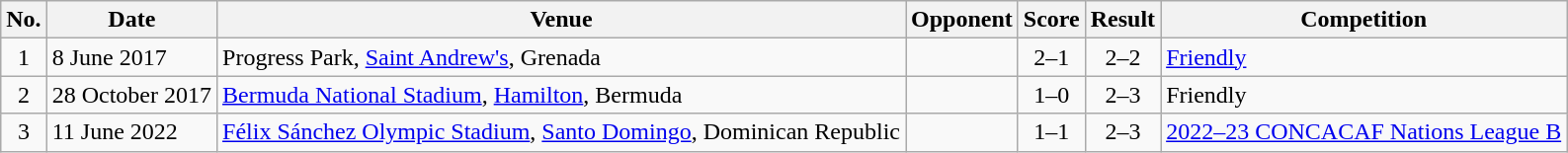<table class="wikitable sortable">
<tr>
<th scope="col">No.</th>
<th scope="col">Date</th>
<th scope="col">Venue</th>
<th scope="col">Opponent</th>
<th scope="col">Score</th>
<th scope="col">Result</th>
<th scope="col">Competition</th>
</tr>
<tr>
<td style="text-align:center">1</td>
<td>8 June 2017</td>
<td>Progress Park, <a href='#'>Saint Andrew's</a>, Grenada</td>
<td></td>
<td style="text-align:center">2–1</td>
<td style="text-align:center">2–2</td>
<td><a href='#'>Friendly</a></td>
</tr>
<tr>
<td style="text-align:center">2</td>
<td>28 October 2017</td>
<td><a href='#'>Bermuda National Stadium</a>, <a href='#'>Hamilton</a>, Bermuda</td>
<td></td>
<td style="text-align:center">1–0</td>
<td style="text-align:center">2–3</td>
<td>Friendly</td>
</tr>
<tr>
<td style="text-align:center">3</td>
<td>11 June 2022</td>
<td><a href='#'>Félix Sánchez Olympic Stadium</a>, <a href='#'>Santo Domingo</a>, Dominican Republic</td>
<td></td>
<td style="text-align:center">1–1</td>
<td style="text-align:center">2–3</td>
<td><a href='#'>2022–23 CONCACAF Nations League B</a></td>
</tr>
</table>
